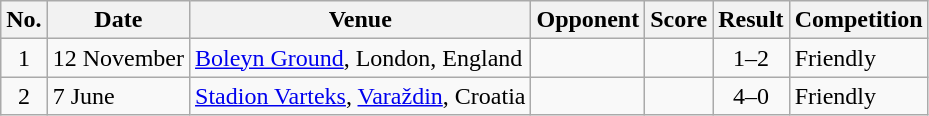<table class="wikitable sortable">
<tr>
<th scope="col">No.</th>
<th scope="col">Date</th>
<th scope="col">Venue</th>
<th scope="col">Opponent</th>
<th scope="col">Score</th>
<th scope="col">Result</th>
<th scope="col">Competition</th>
</tr>
<tr>
<td style="text-align:center">1</td>
<td>12 November</td>
<td><a href='#'>Boleyn Ground</a>, London, England</td>
<td></td>
<td></td>
<td style="text-align:center">1–2</td>
<td>Friendly</td>
</tr>
<tr>
<td style="text-align:center">2</td>
<td>7 June</td>
<td><a href='#'>Stadion Varteks</a>, <a href='#'>Varaždin</a>, Croatia</td>
<td></td>
<td></td>
<td style="text-align:center">4–0</td>
<td>Friendly</td>
</tr>
</table>
